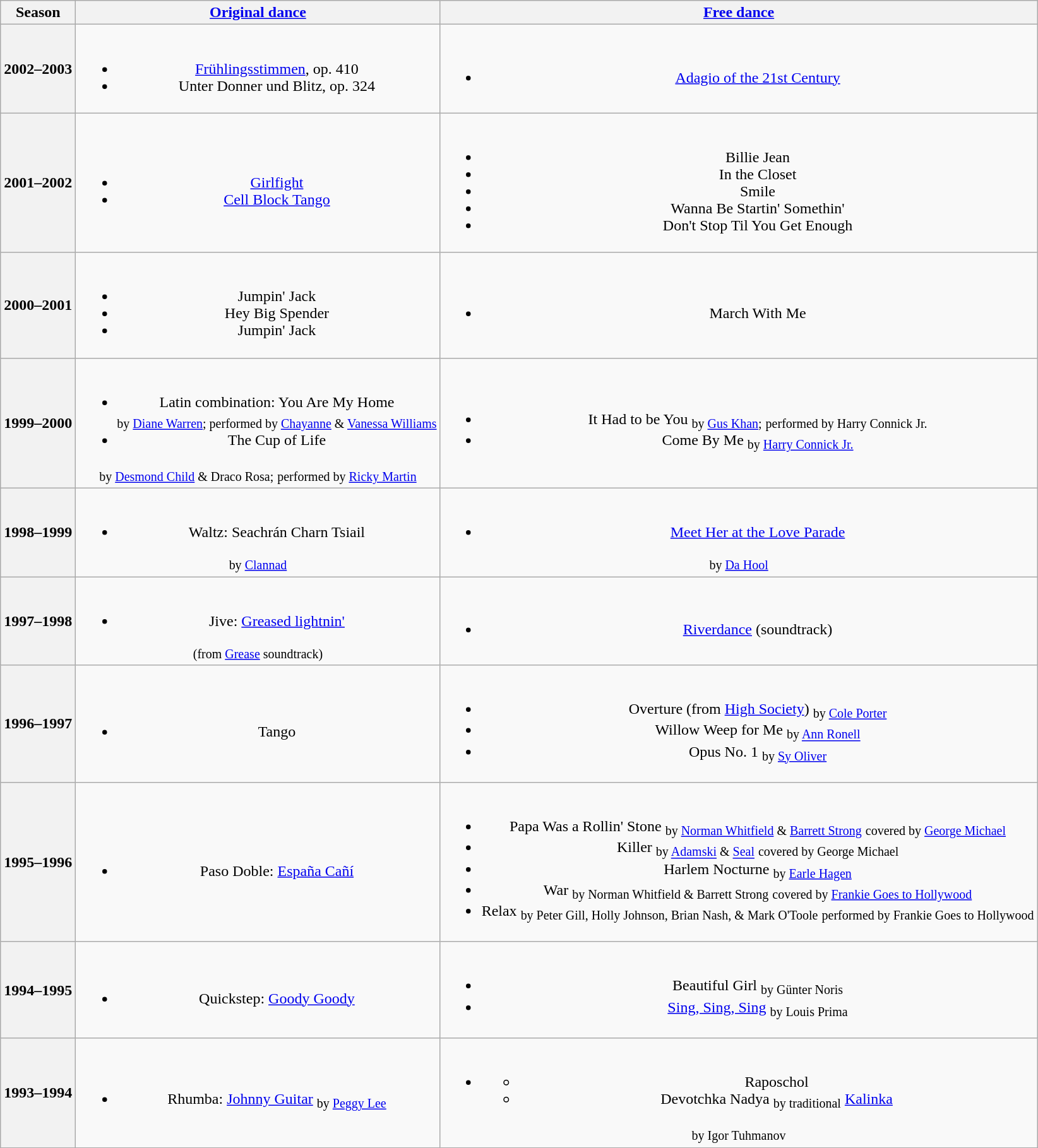<table class=wikitable style=text-align:center>
<tr>
<th>Season</th>
<th><a href='#'>Original dance</a></th>
<th><a href='#'>Free dance</a></th>
</tr>
<tr>
<th>2002–2003<br></th>
<td><br><ul><li> <a href='#'>Frühlingsstimmen</a>, op. 410<br> </li><li> Unter Donner und Blitz, op. 324<br> </li></ul></td>
<td><br><ul><li><a href='#'>Adagio of the 21st Century</a><br> </li></ul></td>
</tr>
<tr>
<th>2001–2002<br></th>
<td><br><ul><li> <a href='#'>Girlfight</a><br> </li><li> <a href='#'>Cell Block Tango</a><br> </li></ul></td>
<td><br><ul><li>Billie Jean</li><li>In the Closet</li><li>Smile</li><li>Wanna Be Startin' Somethin'</li><li>Don't Stop Til You Get Enough<br> </li></ul></td>
</tr>
<tr>
<th>2000–2001<br></th>
<td><br><ul><li> Jumpin' Jack<br> </li><li> Hey Big Spender<br> </li><li> Jumpin' Jack<br> </li></ul></td>
<td><br><ul><li>March With Me<br> </li></ul></td>
</tr>
<tr>
<th>1999–2000</th>
<td><br><ul><li>Latin combination: You Are My Home<br> <sub>by <a href='#'>Diane Warren</a>; performed by <a href='#'>Chayanne</a> & <a href='#'>Vanessa Williams</a></sub></li><li>The Cup of Life</li></ul><sub>by <a href='#'>Desmond Child</a> & Draco Rosa;</sub> <sub>performed by <a href='#'>Ricky Martin</a></sub></td>
<td><br><ul><li>It Had to be You <sub>by <a href='#'>Gus Khan</a>;</sub> <sub>performed by Harry Connick Jr.</sub></li><li>Come By Me <sub>by <a href='#'>Harry Connick Jr.</a></sub></li></ul></td>
</tr>
<tr>
<th>1998–1999</th>
<td><br><ul><li>Waltz: Seachrán Charn Tsiail</li></ul><small>by <a href='#'>Clannad</a></small></td>
<td><br><ul><li><a href='#'>Meet Her at the Love Parade</a></li></ul><small>by <a href='#'>Da Hool</a></small></td>
</tr>
<tr>
<th>1997–1998</th>
<td><br><ul><li>Jive: <a href='#'>Greased lightnin'</a></li></ul><small>(from <a href='#'>Grease</a> soundtrack)</small></td>
<td><br><ul><li><a href='#'>Riverdance</a> (soundtrack)</li></ul></td>
</tr>
<tr>
<th>1996–1997</th>
<td><br><ul><li>Tango</li></ul></td>
<td><br><ul><li>Overture (from <a href='#'>High Society</a>) <sub>by <a href='#'>Cole Porter</a></sub></li><li>Willow Weep for Me <sub>by <a href='#'>Ann Ronell</a></sub></li><li>Opus No. 1 <sub>by <a href='#'>Sy Oliver</a></sub></li></ul></td>
</tr>
<tr>
<th>1995–1996</th>
<td><br><ul><li>Paso Doble: <a href='#'>España Cañí</a></li></ul></td>
<td><br><ul><li>Papa Was a Rollin' Stone <sub>by <a href='#'>Norman Whitfield</a> & <a href='#'>Barrett Strong</a></sub> <sub>covered by <a href='#'>George Michael</a></sub></li><li>Killer <sub>by <a href='#'>Adamski</a> & <a href='#'>Seal</a></sub> <sub>covered by George Michael</sub></li><li>Harlem Nocturne <sub>by <a href='#'>Earle Hagen</a></sub></li><li>War <sub>by Norman Whitfield & Barrett Strong</sub> <sub>covered by <a href='#'>Frankie Goes to Hollywood</a></sub></li><li>Relax <sub>by Peter Gill, Holly Johnson, Brian Nash, & Mark O'Toole</sub> <sub>performed by Frankie Goes to Hollywood</sub></li></ul></td>
</tr>
<tr>
<th>1994–1995</th>
<td><br><ul><li>Quickstep: <a href='#'>Goody Goody</a></li></ul></td>
<td><br><ul><li>Beautiful Girl <sub>by Günter Noris</sub></li><li><a href='#'>Sing, Sing, Sing</a> <sub>by Louis Prima</sub></li></ul></td>
</tr>
<tr>
<th>1993–1994</th>
<td><br><ul><li>Rhumba: <a href='#'>Johnny Guitar</a>  <sub>by <a href='#'>Peggy Lee</a></sub></li></ul></td>
<td><br><ul><li><ul><li>Raposchol</li><li>Devotchka Nadya <sub>by traditional</sub>  <a href='#'>Kalinka</a></li></ul></li></ul><small>by Igor Tuhmanov</small></td>
</tr>
</table>
